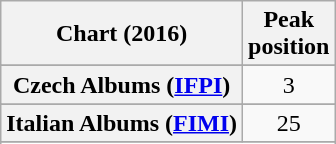<table class="wikitable sortable plainrowheaders" style="text-align:center">
<tr>
<th scope="col">Chart (2016)</th>
<th scope="col">Peak<br> position</th>
</tr>
<tr>
</tr>
<tr>
</tr>
<tr>
</tr>
<tr>
<th scope="row">Czech Albums (<a href='#'>IFPI</a>)</th>
<td>3</td>
</tr>
<tr>
</tr>
<tr>
</tr>
<tr>
</tr>
<tr>
</tr>
<tr>
</tr>
<tr>
</tr>
<tr>
<th scope="row">Italian Albums (<a href='#'>FIMI</a>)</th>
<td>25</td>
</tr>
<tr>
</tr>
<tr>
</tr>
<tr>
</tr>
<tr>
</tr>
<tr>
</tr>
<tr>
</tr>
<tr>
</tr>
</table>
